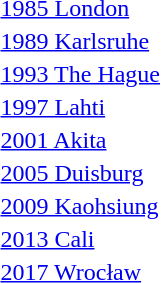<table>
<tr>
<td><a href='#'>1985 London</a></td>
<td></td>
<td></td>
<td></td>
</tr>
<tr>
<td><a href='#'>1989 Karlsruhe</a></td>
<td></td>
<td></td>
<td></td>
</tr>
<tr>
<td><a href='#'>1993 The Hague</a></td>
<td></td>
<td></td>
<td></td>
</tr>
<tr>
<td><a href='#'>1997 Lahti</a></td>
<td></td>
<td></td>
<td></td>
</tr>
<tr>
<td><a href='#'>2001 Akita</a></td>
<td></td>
<td></td>
<td></td>
</tr>
<tr>
<td><a href='#'>2005 Duisburg</a></td>
<td></td>
<td></td>
<td></td>
</tr>
<tr>
<td><a href='#'>2009 Kaohsiung</a></td>
<td></td>
<td></td>
<td></td>
</tr>
<tr>
<td><a href='#'>2013 Cali</a></td>
<td></td>
<td></td>
<td></td>
</tr>
<tr>
<td><a href='#'>2017 Wrocław</a></td>
<td></td>
<td></td>
<td></td>
</tr>
</table>
